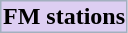<table>
<tr>
<td style="border: 1px solid #a3b0bf; cellpadding="2"; margin: auto" bgcolor="#ddcef2"><strong>FM stations</strong></td>
</tr>
</table>
